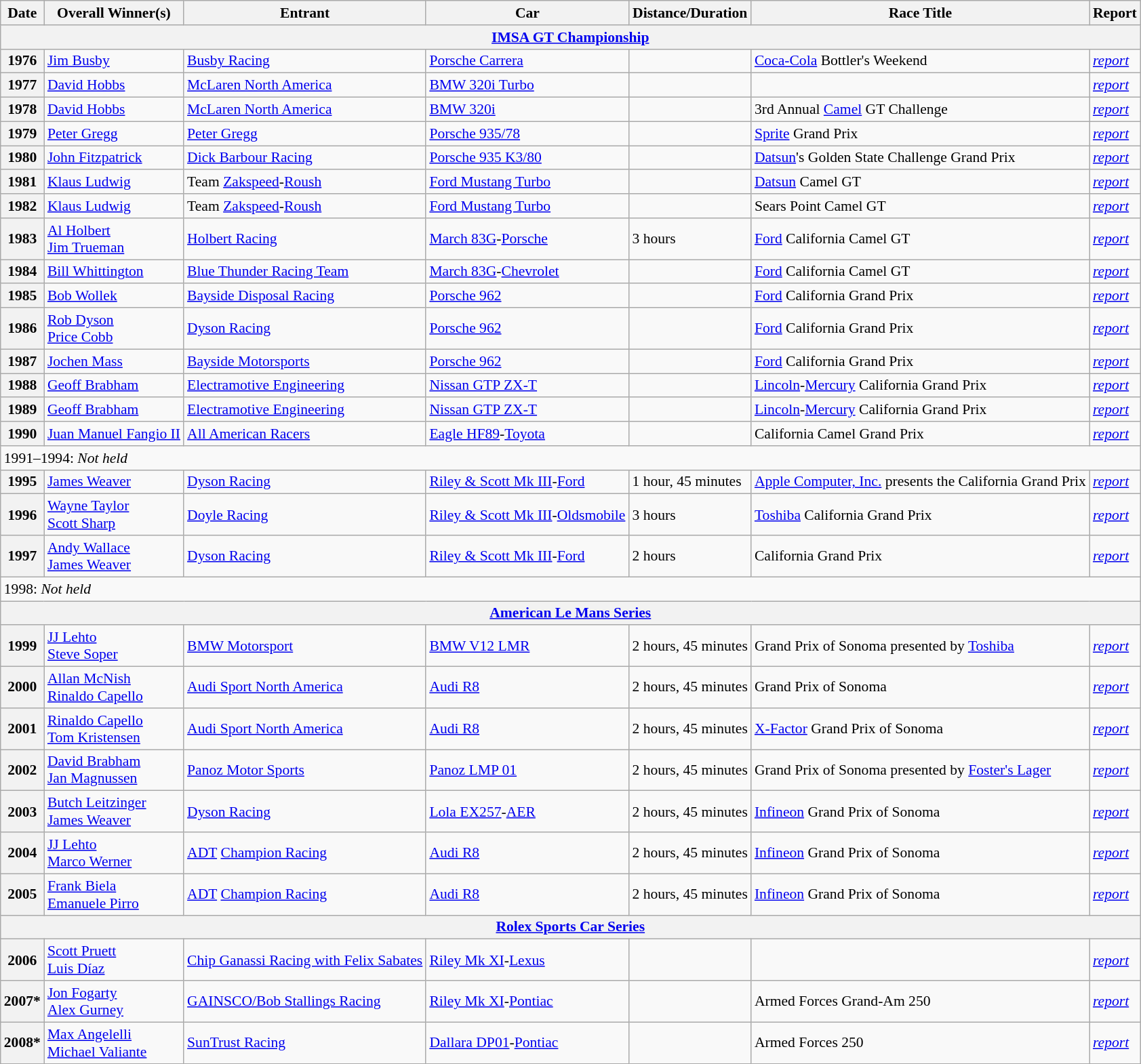<table class="wikitable" style="font-size: 90%;">
<tr>
<th>Date</th>
<th>Overall Winner(s)</th>
<th>Entrant</th>
<th>Car</th>
<th>Distance/Duration</th>
<th>Race Title</th>
<th>Report</th>
</tr>
<tr>
<th colspan="7"><a href='#'>IMSA GT Championship</a></th>
</tr>
<tr>
<th>1976</th>
<td> <a href='#'>Jim Busby</a></td>
<td> <a href='#'>Busby Racing</a></td>
<td><a href='#'>Porsche Carrera</a></td>
<td></td>
<td><a href='#'>Coca-Cola</a> Bottler's Weekend</td>
<td><em><a href='#'>report</a></em></td>
</tr>
<tr>
<th>1977</th>
<td> <a href='#'>David Hobbs</a></td>
<td> <a href='#'>McLaren North America</a></td>
<td><a href='#'>BMW 320i Turbo</a></td>
<td></td>
<td></td>
<td><em><a href='#'>report</a></em></td>
</tr>
<tr>
<th>1978</th>
<td> <a href='#'>David Hobbs</a></td>
<td> <a href='#'>McLaren North America</a></td>
<td><a href='#'>BMW 320i</a></td>
<td></td>
<td>3rd Annual <a href='#'>Camel</a> GT Challenge</td>
<td><em><a href='#'>report</a></em></td>
</tr>
<tr>
<th>1979</th>
<td> <a href='#'>Peter Gregg</a></td>
<td> <a href='#'>Peter Gregg</a></td>
<td><a href='#'>Porsche 935/78</a></td>
<td></td>
<td><a href='#'>Sprite</a> Grand Prix</td>
<td><em><a href='#'>report</a></em></td>
</tr>
<tr>
<th>1980</th>
<td> <a href='#'>John Fitzpatrick</a></td>
<td> <a href='#'>Dick Barbour Racing</a></td>
<td><a href='#'>Porsche 935 K3/80</a></td>
<td></td>
<td><a href='#'>Datsun</a>'s Golden State Challenge Grand Prix</td>
<td><em><a href='#'>report</a></em></td>
</tr>
<tr>
<th>1981</th>
<td> <a href='#'>Klaus Ludwig</a></td>
<td> Team <a href='#'>Zakspeed</a>-<a href='#'>Roush</a></td>
<td><a href='#'>Ford Mustang Turbo</a></td>
<td></td>
<td><a href='#'>Datsun</a> Camel GT</td>
<td><em><a href='#'>report</a></em></td>
</tr>
<tr>
<th>1982</th>
<td> <a href='#'>Klaus Ludwig</a></td>
<td> Team <a href='#'>Zakspeed</a>-<a href='#'>Roush</a></td>
<td><a href='#'>Ford Mustang Turbo</a></td>
<td></td>
<td>Sears Point Camel GT</td>
<td><em><a href='#'>report</a></em></td>
</tr>
<tr>
<th>1983</th>
<td> <a href='#'>Al Holbert</a><br> <a href='#'>Jim Trueman</a></td>
<td> <a href='#'>Holbert Racing</a></td>
<td><a href='#'>March 83G</a>-<a href='#'>Porsche</a></td>
<td>3 hours</td>
<td><a href='#'>Ford</a> California Camel GT</td>
<td><em><a href='#'>report</a></em></td>
</tr>
<tr>
<th>1984</th>
<td> <a href='#'>Bill Whittington</a></td>
<td> <a href='#'>Blue Thunder Racing Team</a></td>
<td><a href='#'>March 83G</a>-<a href='#'>Chevrolet</a></td>
<td></td>
<td><a href='#'>Ford</a> California Camel GT</td>
<td><em><a href='#'>report</a></em></td>
</tr>
<tr>
<th>1985</th>
<td> <a href='#'>Bob Wollek</a></td>
<td> <a href='#'>Bayside Disposal Racing</a></td>
<td><a href='#'>Porsche 962</a></td>
<td></td>
<td><a href='#'>Ford</a> California Grand Prix</td>
<td><em><a href='#'>report</a></em></td>
</tr>
<tr>
<th>1986</th>
<td> <a href='#'>Rob Dyson</a><br> <a href='#'>Price Cobb</a></td>
<td> <a href='#'>Dyson Racing</a></td>
<td><a href='#'>Porsche 962</a></td>
<td></td>
<td><a href='#'>Ford</a> California Grand Prix</td>
<td><em><a href='#'>report</a></em></td>
</tr>
<tr>
<th>1987</th>
<td> <a href='#'>Jochen Mass</a></td>
<td> <a href='#'>Bayside Motorsports</a></td>
<td><a href='#'>Porsche 962</a></td>
<td></td>
<td><a href='#'>Ford</a> California Grand Prix</td>
<td><em><a href='#'>report</a></em></td>
</tr>
<tr>
<th>1988</th>
<td> <a href='#'>Geoff Brabham</a></td>
<td> <a href='#'>Electramotive Engineering</a></td>
<td><a href='#'>Nissan GTP ZX-T</a></td>
<td></td>
<td><a href='#'>Lincoln</a>-<a href='#'>Mercury</a> California Grand Prix</td>
<td><em><a href='#'>report</a></em></td>
</tr>
<tr>
<th>1989</th>
<td> <a href='#'>Geoff Brabham</a></td>
<td> <a href='#'>Electramotive Engineering</a></td>
<td><a href='#'>Nissan GTP ZX-T</a></td>
<td></td>
<td><a href='#'>Lincoln</a>-<a href='#'>Mercury</a> California Grand Prix</td>
<td><em><a href='#'>report</a></em></td>
</tr>
<tr>
<th>1990</th>
<td> <a href='#'>Juan Manuel Fangio II</a></td>
<td> <a href='#'>All American Racers</a></td>
<td><a href='#'>Eagle HF89</a>-<a href='#'>Toyota</a></td>
<td></td>
<td>California Camel Grand Prix</td>
<td><em><a href='#'>report</a></em></td>
</tr>
<tr>
<td colspan="7">1991–1994: <em>Not held</em></td>
</tr>
<tr>
<th>1995</th>
<td> <a href='#'>James Weaver</a></td>
<td> <a href='#'>Dyson Racing</a></td>
<td><a href='#'>Riley & Scott Mk III</a>-<a href='#'>Ford</a></td>
<td>1 hour, 45 minutes</td>
<td><a href='#'>Apple Computer, Inc.</a> presents the California Grand Prix</td>
<td><em><a href='#'>report</a></em></td>
</tr>
<tr>
<th>1996</th>
<td> <a href='#'>Wayne Taylor</a><br> <a href='#'>Scott Sharp</a></td>
<td> <a href='#'>Doyle Racing</a></td>
<td><a href='#'>Riley & Scott Mk III</a>-<a href='#'>Oldsmobile</a></td>
<td>3 hours</td>
<td><a href='#'>Toshiba</a> California Grand Prix</td>
<td><em><a href='#'>report</a></em></td>
</tr>
<tr>
<th>1997</th>
<td> <a href='#'>Andy Wallace</a><br> <a href='#'>James Weaver</a></td>
<td> <a href='#'>Dyson Racing</a></td>
<td><a href='#'>Riley & Scott Mk III</a>-<a href='#'>Ford</a></td>
<td>2 hours</td>
<td>California Grand Prix</td>
<td><em><a href='#'>report</a></em></td>
</tr>
<tr>
<td colspan="7">1998: <em>Not held</em></td>
</tr>
<tr>
<th colspan="7"><a href='#'>American Le Mans Series</a></th>
</tr>
<tr>
<th>1999</th>
<td> <a href='#'>JJ Lehto</a><br> <a href='#'>Steve Soper</a></td>
<td> <a href='#'>BMW Motorsport</a></td>
<td><a href='#'>BMW V12 LMR</a></td>
<td>2 hours, 45 minutes</td>
<td>Grand Prix of Sonoma presented by <a href='#'>Toshiba</a></td>
<td><em><a href='#'>report</a></em></td>
</tr>
<tr>
<th>2000</th>
<td> <a href='#'>Allan McNish</a><br> <a href='#'>Rinaldo Capello</a></td>
<td> <a href='#'>Audi Sport North America</a></td>
<td><a href='#'>Audi R8</a></td>
<td>2 hours, 45 minutes</td>
<td>Grand Prix of Sonoma</td>
<td><em><a href='#'>report</a></em></td>
</tr>
<tr>
<th>2001</th>
<td> <a href='#'>Rinaldo Capello</a><br> <a href='#'>Tom Kristensen</a></td>
<td> <a href='#'>Audi Sport North America</a></td>
<td><a href='#'>Audi R8</a></td>
<td>2 hours, 45 minutes</td>
<td><a href='#'>X-Factor</a> Grand Prix of Sonoma</td>
<td><em><a href='#'>report</a></em></td>
</tr>
<tr>
<th>2002</th>
<td> <a href='#'>David Brabham</a><br> <a href='#'>Jan Magnussen</a></td>
<td> <a href='#'>Panoz Motor Sports</a></td>
<td><a href='#'>Panoz LMP 01</a></td>
<td>2 hours, 45 minutes</td>
<td>Grand Prix of Sonoma presented by <a href='#'>Foster's Lager</a></td>
<td><em><a href='#'>report</a></em></td>
</tr>
<tr>
<th>2003</th>
<td> <a href='#'>Butch Leitzinger</a><br> <a href='#'>James Weaver</a></td>
<td> <a href='#'>Dyson Racing</a></td>
<td><a href='#'>Lola EX257</a>-<a href='#'>AER</a></td>
<td>2 hours, 45 minutes</td>
<td><a href='#'>Infineon</a> Grand Prix of Sonoma</td>
<td><em><a href='#'>report</a></em></td>
</tr>
<tr>
<th>2004</th>
<td> <a href='#'>JJ Lehto</a><br> <a href='#'>Marco Werner</a></td>
<td> <a href='#'>ADT</a> <a href='#'>Champion Racing</a></td>
<td><a href='#'>Audi R8</a></td>
<td>2 hours, 45 minutes</td>
<td><a href='#'>Infineon</a> Grand Prix of Sonoma</td>
<td><em><a href='#'>report</a></em></td>
</tr>
<tr>
<th>2005</th>
<td> <a href='#'>Frank Biela</a><br> <a href='#'>Emanuele Pirro</a></td>
<td> <a href='#'>ADT</a> <a href='#'>Champion Racing</a></td>
<td><a href='#'>Audi R8</a></td>
<td>2 hours, 45 minutes</td>
<td><a href='#'>Infineon</a> Grand Prix of Sonoma</td>
<td><em><a href='#'>report</a></em></td>
</tr>
<tr>
<th colspan="7"><a href='#'>Rolex Sports Car Series</a></th>
</tr>
<tr>
<th>2006</th>
<td> <a href='#'>Scott Pruett</a><br> <a href='#'>Luis Díaz</a></td>
<td> <a href='#'>Chip Ganassi Racing with Felix Sabates</a></td>
<td><a href='#'>Riley Mk XI</a>-<a href='#'>Lexus</a></td>
<td></td>
<td></td>
<td><em><a href='#'>report</a></em></td>
</tr>
<tr>
<th>2007*</th>
<td> <a href='#'>Jon Fogarty</a><br> <a href='#'>Alex Gurney</a></td>
<td> <a href='#'>GAINSCO/Bob Stallings Racing</a></td>
<td><a href='#'>Riley Mk XI</a>-<a href='#'>Pontiac</a></td>
<td></td>
<td>Armed Forces Grand-Am 250</td>
<td><em><a href='#'>report</a></em></td>
</tr>
<tr>
<th>2008*</th>
<td> <a href='#'>Max Angelelli</a><br> <a href='#'>Michael Valiante</a></td>
<td> <a href='#'>SunTrust Racing</a></td>
<td><a href='#'>Dallara DP01</a>-<a href='#'>Pontiac</a></td>
<td></td>
<td>Armed Forces 250</td>
<td><em><a href='#'>report</a></em></td>
</tr>
</table>
